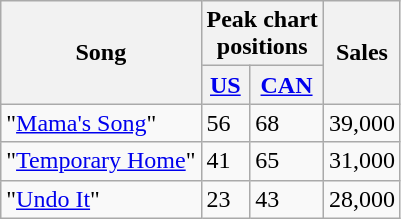<table class="wikitable">
<tr>
<th rowspan="2">Song</th>
<th colspan="2">Peak chart<br>positions</th>
<th rowspan="2">Sales</th>
</tr>
<tr>
<th><a href='#'>US</a></th>
<th><a href='#'>CAN</a></th>
</tr>
<tr>
<td>"<a href='#'>Mama's Song</a>"</td>
<td>56</td>
<td>68</td>
<td>39,000</td>
</tr>
<tr>
<td>"<a href='#'>Temporary Home</a>"</td>
<td>41</td>
<td>65</td>
<td>31,000</td>
</tr>
<tr>
<td>"<a href='#'>Undo It</a>"</td>
<td>23</td>
<td>43</td>
<td>28,000</td>
</tr>
</table>
